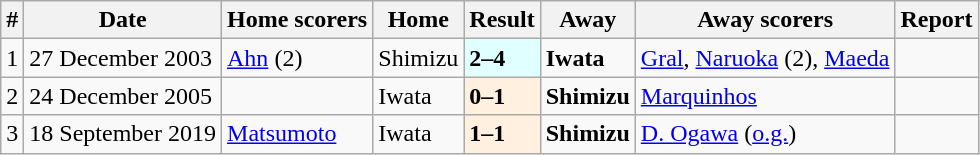<table class="wikitable">
<tr>
<th>#</th>
<th>Date</th>
<th>Home scorers</th>
<th>Home</th>
<th>Result</th>
<th>Away</th>
<th>Away scorers</th>
<th>Report</th>
</tr>
<tr>
<td>1</td>
<td>27 December 2003</td>
<td><a href='#'>Ahn</a> (2)</td>
<td>Shimizu</td>
<td style="background:#e0ffff;"><strong>2–4</strong></td>
<td><strong>Iwata</strong></td>
<td><a href='#'>Gral</a>, <a href='#'>Naruoka</a> (2), <a href='#'>Maeda</a></td>
<td></td>
</tr>
<tr>
<td>2</td>
<td>24 December 2005</td>
<td></td>
<td>Iwata</td>
<td style="background:#fff0e0;"><strong>0–1</strong></td>
<td><strong>Shimizu</strong></td>
<td><a href='#'>Marquinhos</a></td>
<td></td>
</tr>
<tr>
<td>3</td>
<td>18 September 2019</td>
<td><a href='#'>Matsumoto</a></td>
<td>Iwata</td>
<td style="background:#fff0e0;"><strong>1–1 <br></strong></td>
<td><strong>Shimizu</strong></td>
<td><a href='#'>D. Ogawa</a> (<a href='#'>o.g.</a>)</td>
<td></td>
</tr>
</table>
